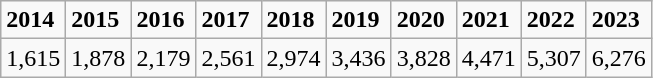<table class="wikitable">
<tr>
<td><strong>2014</strong></td>
<td><strong>2015</strong></td>
<td><strong>2016</strong></td>
<td><strong>2017</strong></td>
<td><strong>2018</strong></td>
<td><strong>2019</strong></td>
<td><strong>2020</strong></td>
<td><strong>2021</strong></td>
<td><strong>2022</strong></td>
<td><strong>2023</strong></td>
</tr>
<tr>
<td>1,615</td>
<td>1,878</td>
<td>2,179</td>
<td>2,561</td>
<td>2,974</td>
<td>3,436</td>
<td>3,828</td>
<td>4,471</td>
<td>5,307</td>
<td>6,276</td>
</tr>
</table>
